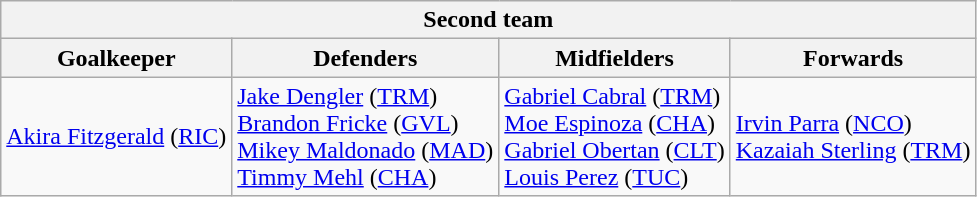<table class="wikitable">
<tr>
<th colspan="4">Second team</th>
</tr>
<tr>
<th>Goalkeeper</th>
<th>Defenders</th>
<th>Midfielders</th>
<th>Forwards</th>
</tr>
<tr>
<td> <a href='#'>Akira Fitzgerald</a> (<a href='#'>RIC</a>)</td>
<td> <a href='#'>Jake Dengler</a> (<a href='#'>TRM</a>)<br> <a href='#'>Brandon Fricke</a> (<a href='#'>GVL</a>)<br> <a href='#'>Mikey Maldonado</a> (<a href='#'>MAD</a>)<br> <a href='#'>Timmy Mehl</a> (<a href='#'>CHA</a>)</td>
<td> <a href='#'>Gabriel Cabral</a> (<a href='#'>TRM</a>)<br> <a href='#'>Moe Espinoza</a> (<a href='#'>CHA</a>)<br> <a href='#'>Gabriel Obertan</a> (<a href='#'>CLT</a>)<br> <a href='#'>Louis Perez</a> (<a href='#'>TUC</a>)</td>
<td> <a href='#'>Irvin Parra</a> (<a href='#'>NCO</a>)<br> <a href='#'>Kazaiah Sterling</a> (<a href='#'>TRM</a>)</td>
</tr>
</table>
